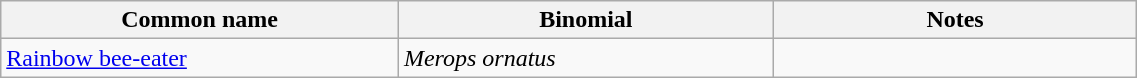<table style="width:60%;" class="wikitable">
<tr>
<th width=35%>Common name</th>
<th width=33%>Binomial</th>
<th width=32%>Notes</th>
</tr>
<tr>
<td><a href='#'>Rainbow bee-eater</a></td>
<td><em>Merops ornatus</em></td>
<td></td>
</tr>
</table>
